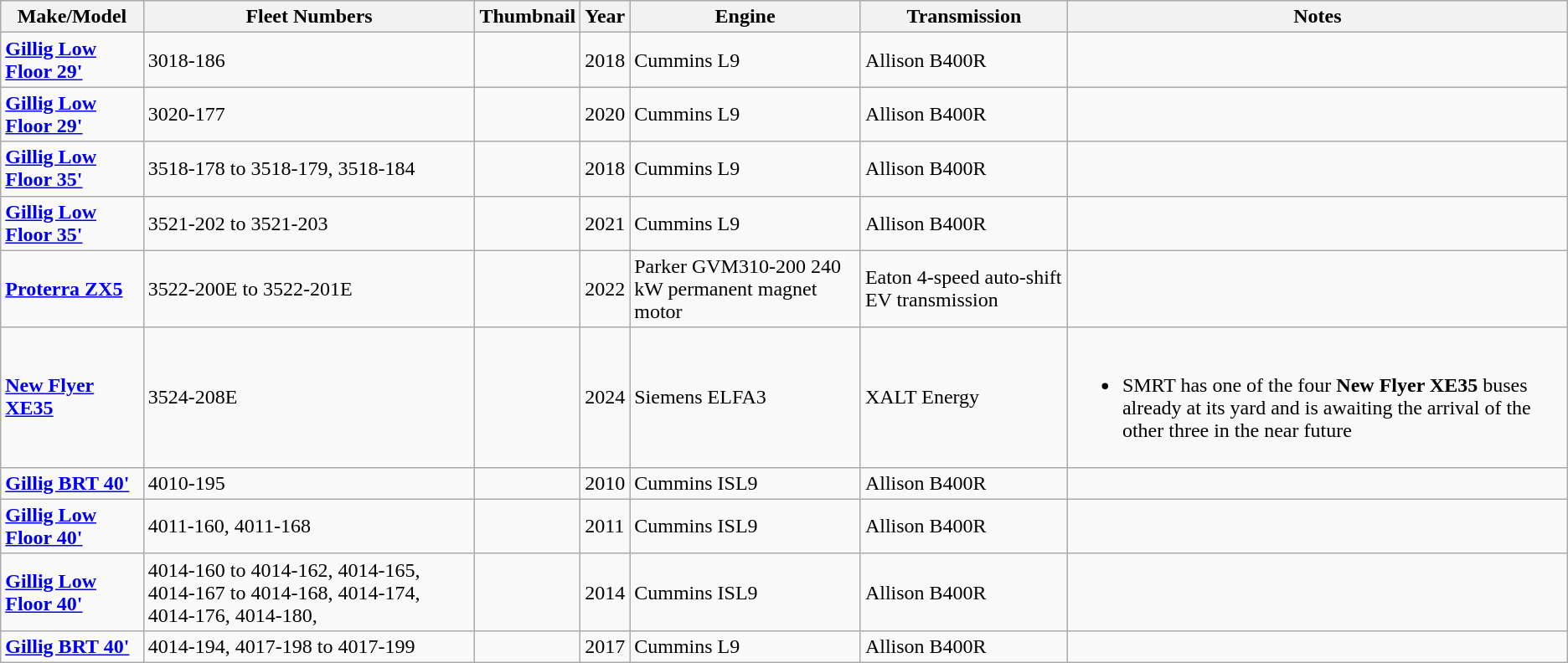<table class="wikitable sortable" style="font-size: 100%;">
<tr>
<th>Make/Model</th>
<th>Fleet Numbers</th>
<th class="unsortable">Thumbnail</th>
<th>Year</th>
<th>Engine</th>
<th>Transmission</th>
<th>Notes</th>
</tr>
<tr>
<td><strong><a href='#'>Gillig Low Floor 29'</a></strong></td>
<td>3018-186</td>
<td></td>
<td>2018</td>
<td>Cummins L9</td>
<td>Allison B400R</td>
<td></td>
</tr>
<tr>
<td><strong><a href='#'>Gillig Low Floor 29'</a></strong></td>
<td>3020-177</td>
<td></td>
<td>2020</td>
<td>Cummins L9</td>
<td>Allison B400R</td>
<td></td>
</tr>
<tr>
<td><strong><a href='#'>Gillig Low Floor 35'</a></strong></td>
<td>3518-178 to 3518-179, 3518-184</td>
<td></td>
<td>2018</td>
<td>Cummins L9</td>
<td>Allison B400R</td>
<td></td>
</tr>
<tr>
<td><strong><a href='#'>Gillig Low Floor 35'</a></strong></td>
<td>3521-202 to 3521-203</td>
<td></td>
<td>2021</td>
<td>Cummins L9</td>
<td>Allison B400R</td>
<td></td>
</tr>
<tr>
<td><strong><a href='#'>Proterra ZX5</a></strong></td>
<td>3522-200E to 3522-201E</td>
<td></td>
<td>2022</td>
<td>Parker GVM310-200 240 kW permanent magnet motor</td>
<td>Eaton 4-speed auto-shift EV transmission</td>
<td></td>
</tr>
<tr>
<td><a href='#'><strong>New Flyer XE35</strong></a></td>
<td>3524-208E</td>
<td></td>
<td>2024</td>
<td>Siemens ELFA3</td>
<td>XALT Energy</td>
<td><br><ul><li>SMRT has one of the four <strong>New Flyer XE35</strong> buses already at its yard and is awaiting the arrival of the other three in the near future</li></ul></td>
</tr>
<tr>
<td><strong><a href='#'>Gillig BRT 40'</a></strong></td>
<td>4010-195</td>
<td></td>
<td>2010</td>
<td>Cummins ISL9</td>
<td>Allison B400R</td>
<td></td>
</tr>
<tr>
<td><strong><a href='#'>Gillig Low Floor 40'</a></strong></td>
<td>4011-160, 4011-168</td>
<td></td>
<td>2011</td>
<td>Cummins ISL9</td>
<td>Allison B400R</td>
<td></td>
</tr>
<tr>
<td><strong><a href='#'>Gillig Low Floor 40'</a></strong></td>
<td>4014-160 to 4014-162, 4014-165, 4014-167 to 4014-168, 4014-174, 4014-176, 4014-180,</td>
<td></td>
<td>2014</td>
<td>Cummins ISL9</td>
<td>Allison B400R</td>
<td></td>
</tr>
<tr>
<td><strong><a href='#'>Gillig BRT 40'</a></strong></td>
<td>4014-194, 4017-198 to 4017-199</td>
<td></td>
<td>2017</td>
<td>Cummins L9</td>
<td>Allison B400R</td>
<td></td>
</tr>
</table>
